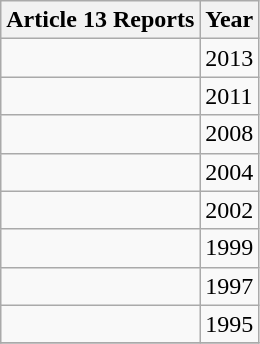<table class="wikitable">
<tr>
<th>Article 13 Reports</th>
<th>Year</th>
</tr>
<tr>
<td> </td>
<td>2013</td>
</tr>
<tr>
<td></td>
<td>2011</td>
</tr>
<tr>
<td> </td>
<td>2008</td>
</tr>
<tr>
<td></td>
<td>2004</td>
</tr>
<tr>
<td></td>
<td>2002</td>
</tr>
<tr>
<td> </td>
<td>1999</td>
</tr>
<tr>
<td> </td>
<td>1997</td>
</tr>
<tr>
<td> </td>
<td>1995</td>
</tr>
<tr>
</tr>
</table>
